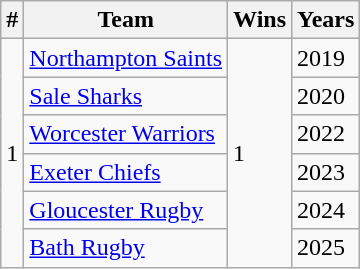<table class="wikitable">
<tr>
<th>#</th>
<th>Team</th>
<th>Wins</th>
<th>Years</th>
</tr>
<tr>
<td rowspan=6>1</td>
<td><a href='#'>Northampton Saints</a></td>
<td rowspan=6>1</td>
<td>2019</td>
</tr>
<tr>
<td><a href='#'>Sale Sharks</a></td>
<td>2020</td>
</tr>
<tr>
<td><a href='#'>Worcester Warriors</a></td>
<td>2022</td>
</tr>
<tr>
<td><a href='#'>Exeter Chiefs</a></td>
<td>2023</td>
</tr>
<tr>
<td><a href='#'>Gloucester Rugby</a></td>
<td>2024</td>
</tr>
<tr>
<td><a href='#'>Bath Rugby</a></td>
<td>2025</td>
</tr>
</table>
